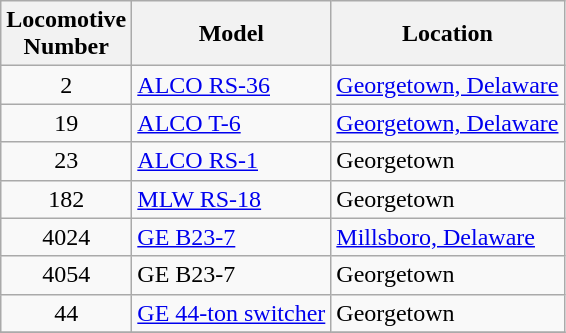<table class = "wikitable">
<tr>
<th>Locomotive<br>Number</th>
<th>Model</th>
<th>Location</th>
</tr>
<tr>
<td align="center">2</td>
<td><a href='#'>ALCO RS-36</a></td>
<td><a href='#'>Georgetown, Delaware</a></td>
</tr>
<tr>
<td align="center">19</td>
<td><a href='#'>ALCO T-6</a></td>
<td><a href='#'>Georgetown, Delaware</a></td>
</tr>
<tr>
<td align="center">23</td>
<td><a href='#'>ALCO RS-1</a></td>
<td>Georgetown</td>
</tr>
<tr>
<td align="center">182</td>
<td><a href='#'>MLW RS-18</a></td>
<td>Georgetown</td>
</tr>
<tr>
<td align="center">4024</td>
<td><a href='#'>GE B23-7</a></td>
<td><a href='#'>Millsboro, Delaware</a></td>
</tr>
<tr>
<td align="center">4054</td>
<td>GE B23-7</td>
<td>Georgetown</td>
</tr>
<tr>
<td align="center">44</td>
<td><a href='#'>GE 44-ton switcher</a></td>
<td>Georgetown</td>
</tr>
<tr>
</tr>
</table>
